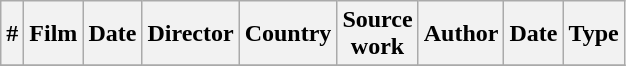<table class="wikitable">
<tr>
<th>#</th>
<th>Film</th>
<th>Date</th>
<th>Director</th>
<th>Country</th>
<th>Source<br>work</th>
<th>Author</th>
<th>Date</th>
<th>Type</th>
</tr>
<tr>
</tr>
</table>
